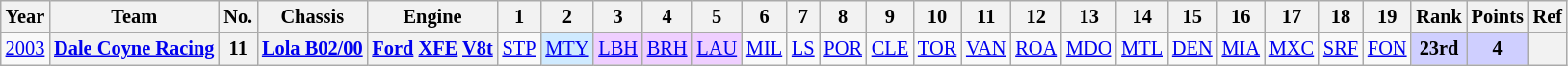<table class="wikitable" style="text-align:center; font-size:85%">
<tr>
<th>Year</th>
<th>Team</th>
<th>No.</th>
<th>Chassis</th>
<th>Engine</th>
<th>1</th>
<th>2</th>
<th>3</th>
<th>4</th>
<th>5</th>
<th>6</th>
<th>7</th>
<th>8</th>
<th>9</th>
<th>10</th>
<th>11</th>
<th>12</th>
<th>13</th>
<th>14</th>
<th>15</th>
<th>16</th>
<th>17</th>
<th>18</th>
<th>19</th>
<th>Rank</th>
<th>Points</th>
<th>Ref</th>
</tr>
<tr>
<td><a href='#'>2003</a></td>
<th nowrap><a href='#'>Dale Coyne Racing</a></th>
<th>11</th>
<th nowrap><a href='#'>Lola B02/00</a></th>
<th nowrap><a href='#'>Ford</a> <a href='#'>XFE</a> <a href='#'>V8</a><a href='#'>t</a></th>
<td><a href='#'>STP</a></td>
<td style="background:#CFEAFF;"><a href='#'>MTY</a><br></td>
<td style="background:#EFCFFF;"><a href='#'>LBH</a><br></td>
<td style="background:#EFCFFF;"><a href='#'>BRH</a><br></td>
<td style="background:#EFCFFF;"><a href='#'>LAU</a><br></td>
<td><a href='#'>MIL</a></td>
<td><a href='#'>LS</a></td>
<td><a href='#'>POR</a></td>
<td><a href='#'>CLE</a></td>
<td><a href='#'>TOR</a></td>
<td><a href='#'>VAN</a></td>
<td><a href='#'>ROA</a></td>
<td><a href='#'>MDO</a></td>
<td><a href='#'>MTL</a></td>
<td><a href='#'>DEN</a></td>
<td><a href='#'>MIA</a></td>
<td><a href='#'>MXC</a></td>
<td><a href='#'>SRF</a></td>
<td><a href='#'>FON</a></td>
<td style="background:#CFCFFF;"><strong>23rd</strong></td>
<td style="background:#CFCFFF;"><strong>4</strong></td>
<th></th>
</tr>
</table>
